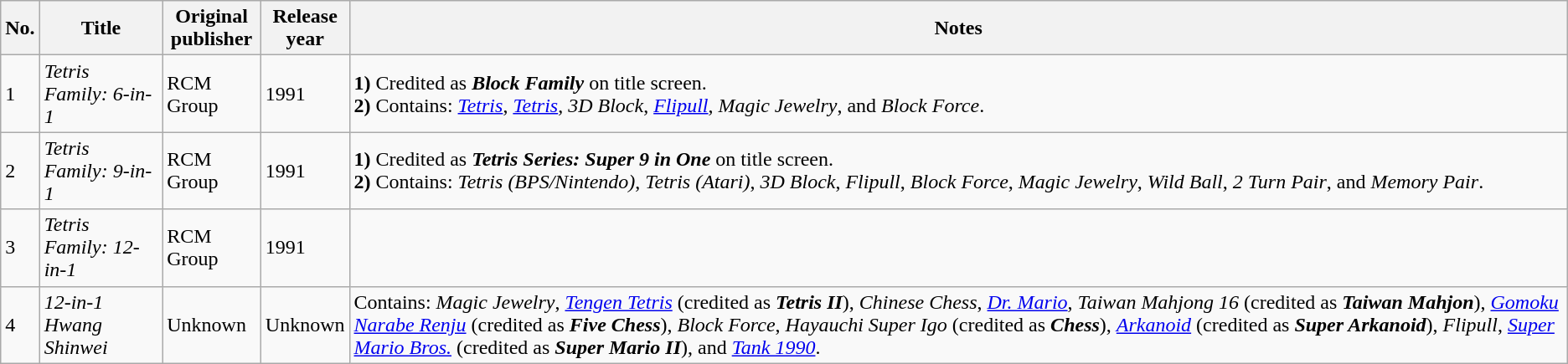<table class="wikitable sortable" border="1">
<tr>
<th scope="col">No.</th>
<th scope="col">Title</th>
<th scope="col">Original<br>publisher</th>
<th scope="col">Release<br>year</th>
<th scope="col">Notes</th>
</tr>
<tr>
<td>1</td>
<td><em>Tetris Family: 6-in-1</em></td>
<td>RCM Group</td>
<td>1991</td>
<td><strong>1)</strong> Credited as <strong><em>Block Family</em></strong> on title screen.<br><strong>2)</strong> Contains: <em><a href='#'>Tetris</a></em>, <em><a href='#'>Tetris</a></em>, <em>3D Block</em>, <em><a href='#'>Flipull</a></em>, <em>Magic Jewelry</em>, and <em>Block Force</em>.</td>
</tr>
<tr>
<td>2</td>
<td><em>Tetris Family: 9-in-1</em></td>
<td>RCM Group</td>
<td>1991</td>
<td><strong>1)</strong> Credited as <strong><em>Tetris Series: Super 9 in One</em></strong> on title screen.<br><strong>2)</strong> Contains: <em>Tetris (BPS/Nintendo)</em>, <em>Tetris (Atari)</em>, <em>3D Block</em>, <em>Flipull</em>, <em>Block Force</em>, <em>Magic Jewelry</em>, <em>Wild Ball</em>, <em>2 Turn Pair</em>, and <em>Memory Pair</em>.</td>
</tr>
<tr>
<td>3</td>
<td><em>Tetris Family: 12-in-1</em></td>
<td>RCM Group</td>
<td>1991</td>
<td></td>
</tr>
<tr>
<td>4</td>
<td><em>12-in-1 Hwang Shinwei</em></td>
<td>Unknown</td>
<td>Unknown</td>
<td>Contains: <em>Magic Jewelry</em>, <em><a href='#'>Tengen Tetris</a></em> (credited as <strong><em>Tetris II</em></strong>), <em>Chinese Chess</em>, <em><a href='#'>Dr. Mario</a></em>, <em>Taiwan Mahjong 16</em> (credited as <strong><em>Taiwan Mahjon</em></strong>), <em><a href='#'>Gomoku Narabe Renju</a></em> (credited as <strong><em>Five Chess</em></strong>), <em>Block Force</em>, <em>Hayauchi Super Igo</em> (credited as <strong><em>Chess</em></strong>), <em><a href='#'>Arkanoid</a></em> (credited as <strong><em>Super Arkanoid</em></strong>), <em>Flipull</em>, <em><a href='#'>Super Mario Bros.</a></em> (credited as <strong><em>Super Mario II</em></strong>), and <em><a href='#'>Tank 1990</a></em>.</td>
</tr>
</table>
